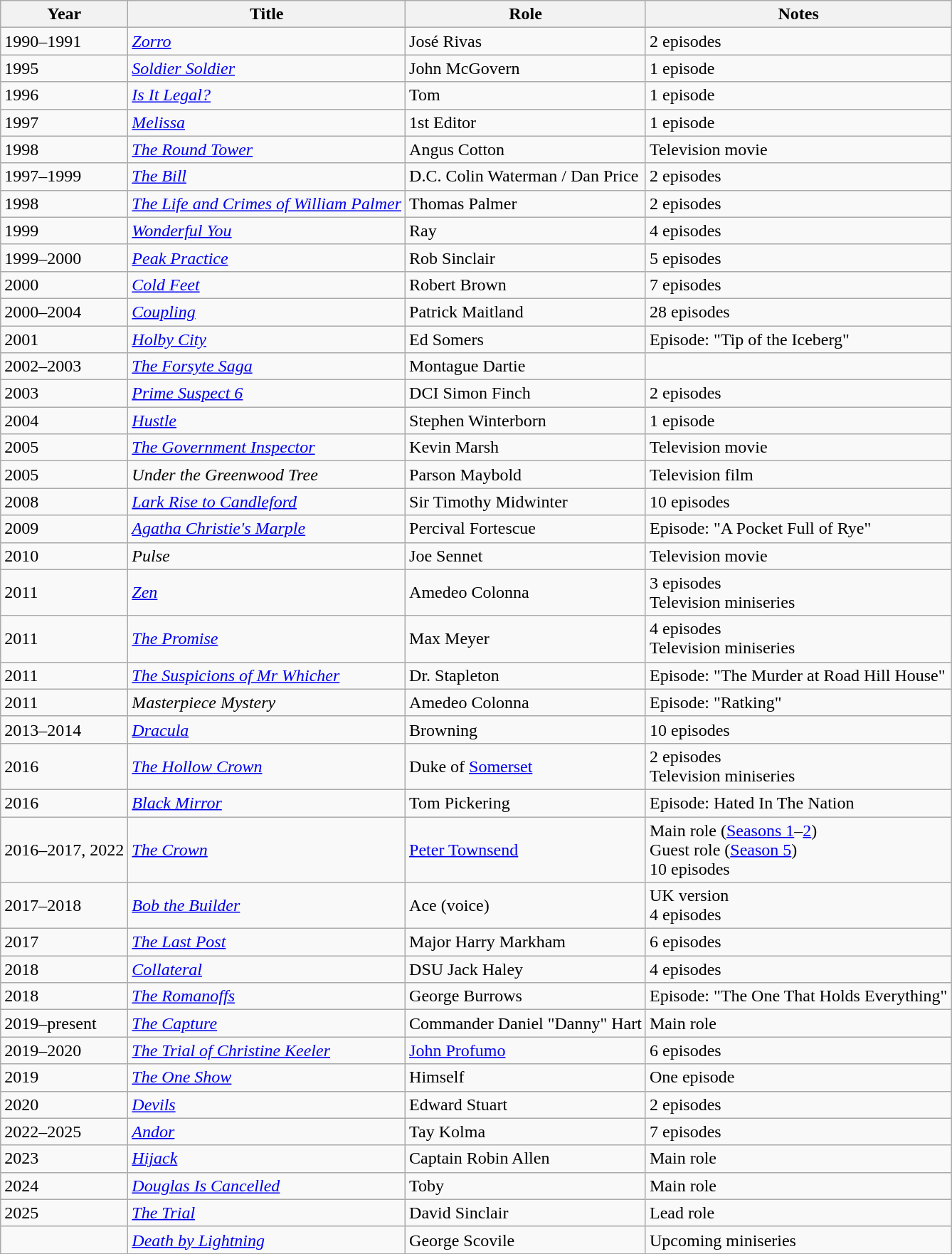<table class="wikitable sortable">
<tr>
<th>Year</th>
<th>Title</th>
<th>Role</th>
<th>Notes</th>
</tr>
<tr>
<td>1990–1991</td>
<td><em><a href='#'>Zorro</a></em></td>
<td>José Rivas</td>
<td>2 episodes</td>
</tr>
<tr>
<td>1995</td>
<td><em><a href='#'>Soldier Soldier</a></em></td>
<td>John McGovern</td>
<td>1 episode</td>
</tr>
<tr>
<td>1996</td>
<td><em><a href='#'>Is It Legal?</a></em></td>
<td>Tom</td>
<td>1 episode</td>
</tr>
<tr>
<td>1997</td>
<td><em><a href='#'>Melissa</a></em></td>
<td>1st Editor</td>
<td>1 episode</td>
</tr>
<tr>
<td>1998</td>
<td><em><a href='#'>The Round Tower</a></em></td>
<td>Angus Cotton</td>
<td>Television movie</td>
</tr>
<tr>
<td>1997–1999</td>
<td><em><a href='#'>The Bill</a></em></td>
<td>D.C. Colin Waterman / Dan Price</td>
<td>2 episodes</td>
</tr>
<tr>
<td>1998</td>
<td><em><a href='#'>The Life and Crimes of William Palmer</a></em></td>
<td>Thomas Palmer</td>
<td>2 episodes</td>
</tr>
<tr>
<td>1999</td>
<td><em><a href='#'>Wonderful You</a></em></td>
<td>Ray</td>
<td>4 episodes</td>
</tr>
<tr>
<td>1999–2000</td>
<td><em><a href='#'>Peak Practice</a></em></td>
<td>Rob Sinclair</td>
<td>5 episodes</td>
</tr>
<tr>
<td>2000</td>
<td><em><a href='#'>Cold Feet</a></em></td>
<td>Robert Brown</td>
<td>7 episodes</td>
</tr>
<tr>
<td>2000–2004</td>
<td><em><a href='#'>Coupling</a></em></td>
<td>Patrick Maitland</td>
<td>28 episodes</td>
</tr>
<tr>
<td>2001</td>
<td><em><a href='#'>Holby City</a></em></td>
<td>Ed Somers</td>
<td>Episode: "Tip of the Iceberg"</td>
</tr>
<tr>
<td>2002–2003</td>
<td><em><a href='#'>The Forsyte Saga</a></em></td>
<td>Montague Dartie</td>
</tr>
<tr>
<td>2003</td>
<td><em><a href='#'>Prime Suspect 6</a></em></td>
<td>DCI Simon Finch</td>
<td>2 episodes</td>
</tr>
<tr>
<td>2004</td>
<td><a href='#'><em>Hustle</em></a></td>
<td>Stephen Winterborn</td>
<td>1 episode</td>
</tr>
<tr>
<td>2005</td>
<td><em><a href='#'>The Government Inspector</a></em></td>
<td>Kevin Marsh</td>
<td>Television movie</td>
</tr>
<tr>
<td>2005</td>
<td><em>Under the Greenwood Tree</em></td>
<td>Parson Maybold</td>
<td>Television film</td>
</tr>
<tr>
<td>2008</td>
<td><em><a href='#'>Lark Rise to Candleford</a></em></td>
<td>Sir Timothy Midwinter</td>
<td>10 episodes</td>
</tr>
<tr>
<td>2009</td>
<td><em><a href='#'>Agatha Christie's Marple</a></em></td>
<td>Percival Fortescue</td>
<td>Episode: "A Pocket Full of Rye"</td>
</tr>
<tr>
<td>2010</td>
<td><em>Pulse</em></td>
<td>Joe Sennet</td>
<td>Television movie</td>
</tr>
<tr>
<td>2011</td>
<td><em><a href='#'>Zen</a></em></td>
<td>Amedeo Colonna</td>
<td>3 episodes<br>Television miniseries</td>
</tr>
<tr>
<td>2011</td>
<td><em><a href='#'>The Promise</a></em></td>
<td>Max Meyer</td>
<td>4 episodes<br>Television miniseries</td>
</tr>
<tr>
<td>2011</td>
<td><em><a href='#'>The Suspicions of Mr Whicher</a></em></td>
<td>Dr. Stapleton</td>
<td>Episode: "The Murder at Road Hill House"</td>
</tr>
<tr>
<td>2011</td>
<td><em>Masterpiece Mystery</em></td>
<td>Amedeo Colonna</td>
<td>Episode: "Ratking"</td>
</tr>
<tr>
<td>2013–2014</td>
<td><em><a href='#'>Dracula</a></em></td>
<td>Browning</td>
<td>10 episodes</td>
</tr>
<tr>
<td>2016</td>
<td><em><a href='#'>The Hollow Crown</a></em></td>
<td>Duke of <a href='#'>Somerset</a></td>
<td>2 episodes<br>Television miniseries</td>
</tr>
<tr>
<td>2016</td>
<td><em><a href='#'>Black Mirror</a></em></td>
<td>Tom Pickering</td>
<td>Episode: Hated In The Nation</td>
</tr>
<tr>
<td>2016–2017, 2022</td>
<td><em><a href='#'>The Crown</a></em></td>
<td><a href='#'>Peter Townsend</a></td>
<td>Main role (<a href='#'>Seasons 1</a>–<a href='#'>2</a>)<br>Guest role (<a href='#'>Season 5</a>)<br>10 episodes</td>
</tr>
<tr>
<td>2017–2018</td>
<td><em><a href='#'>Bob the Builder</a></em></td>
<td>Ace (voice)</td>
<td>UK version<br>4 episodes</td>
</tr>
<tr>
<td>2017</td>
<td><em><a href='#'>The Last Post</a></em></td>
<td>Major Harry Markham</td>
<td>6 episodes</td>
</tr>
<tr>
<td>2018</td>
<td><em><a href='#'>Collateral</a></em></td>
<td>DSU Jack Haley</td>
<td>4 episodes</td>
</tr>
<tr>
<td>2018</td>
<td><em><a href='#'>The Romanoffs</a></em></td>
<td>George Burrows</td>
<td>Episode: "The One That Holds Everything"</td>
</tr>
<tr>
<td>2019–present</td>
<td><em><a href='#'>The Capture</a></em></td>
<td>Commander Daniel "Danny" Hart</td>
<td>Main role</td>
</tr>
<tr>
<td>2019–2020</td>
<td><em><a href='#'>The Trial of Christine Keeler</a></em></td>
<td><a href='#'>John Profumo</a></td>
<td>6 episodes</td>
</tr>
<tr>
<td>2019</td>
<td><em><a href='#'>The One Show</a></em></td>
<td>Himself</td>
<td>One episode</td>
</tr>
<tr>
<td>2020</td>
<td><em><a href='#'>Devils</a></em></td>
<td>Edward Stuart</td>
<td>2 episodes</td>
</tr>
<tr>
<td>2022–2025</td>
<td><em><a href='#'>Andor</a></em></td>
<td>Tay Kolma</td>
<td>7 episodes</td>
</tr>
<tr>
<td>2023</td>
<td><em><a href='#'>Hijack</a></em></td>
<td>Captain Robin Allen</td>
<td>Main role</td>
</tr>
<tr>
<td>2024</td>
<td><em><a href='#'>Douglas Is Cancelled</a></em></td>
<td>Toby</td>
<td>Main role</td>
</tr>
<tr>
<td>2025</td>
<td><em><a href='#'>The Trial</a></em></td>
<td>David Sinclair</td>
<td>Lead role</td>
</tr>
<tr>
<td></td>
<td><em><a href='#'>Death by Lightning</a></em></td>
<td>George Scovile</td>
<td>Upcoming miniseries</td>
</tr>
</table>
